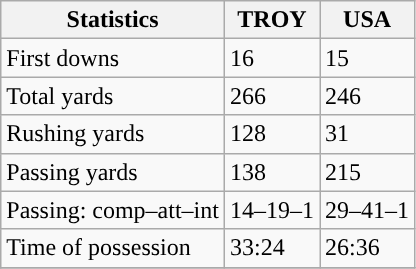<table class="wikitable" style="float: left;">
<tr>
<th>Statistics</th>
<th>TROY</th>
<th>USA</th>
</tr>
<tr>
<td>First downs</td>
<td>16</td>
<td>15</td>
</tr>
<tr>
<td>Total yards</td>
<td>266</td>
<td>246</td>
</tr>
<tr>
<td>Rushing yards</td>
<td>128</td>
<td>31</td>
</tr>
<tr>
<td>Passing yards</td>
<td>138</td>
<td>215</td>
</tr>
<tr>
<td>Passing: comp–att–int</td>
<td>14–19–1</td>
<td>29–41–1</td>
</tr>
<tr>
<td>Time of possession</td>
<td>33:24</td>
<td>26:36</td>
</tr>
<tr>
</tr>
</table>
